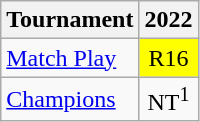<table class="wikitable" style="text-align:center;">
<tr>
<th>Tournament</th>
<th>2022</th>
</tr>
<tr>
<td align="left"><a href='#'>Match Play</a></td>
<td style="background:yellow;">R16</td>
</tr>
<tr>
<td align="left"><a href='#'>Champions</a></td>
<td>NT<sup>1</sup></td>
</tr>
</table>
